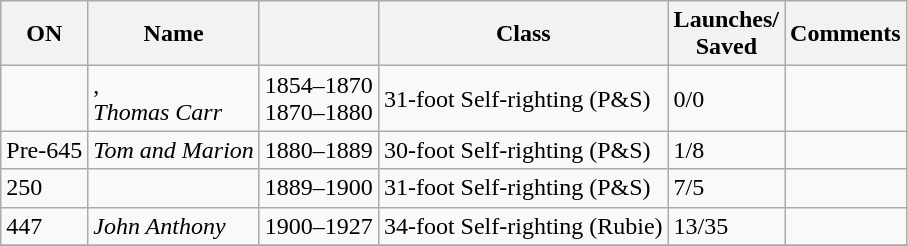<table class="wikitable">
<tr>
<th>ON</th>
<th>Name</th>
<th></th>
<th>Class</th>
<th>Launches/<br>Saved</th>
<th>Comments</th>
</tr>
<tr>
<td></td>
<td>,<br><em>Thomas Carr</em></td>
<td>1854–1870<br>1870–1880</td>
<td>31-foot Self-righting (P&S)</td>
<td>0/0</td>
<td></td>
</tr>
<tr>
<td>Pre-645</td>
<td><em>Tom and Marion</em></td>
<td>1880–1889</td>
<td>30-foot Self-righting (P&S)</td>
<td>1/8</td>
<td></td>
</tr>
<tr>
<td>250</td>
<td></td>
<td>1889–1900</td>
<td>31-foot Self-righting (P&S)</td>
<td>7/5</td>
<td></td>
</tr>
<tr>
<td>447</td>
<td><em>John Anthony</em></td>
<td>1900–1927</td>
<td>34-foot Self-righting (Rubie)</td>
<td>13/35</td>
<td></td>
</tr>
<tr>
</tr>
</table>
